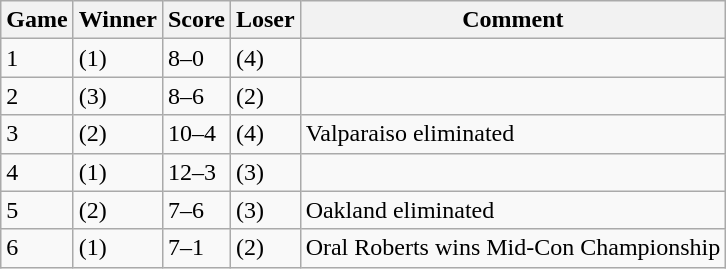<table class=wikitable>
<tr>
<th>Game</th>
<th>Winner</th>
<th>Score</th>
<th>Loser</th>
<th>Comment</th>
</tr>
<tr>
<td>1</td>
<td>(1) </td>
<td>8–0</td>
<td>(4) </td>
<td></td>
</tr>
<tr>
<td>2</td>
<td>(3) </td>
<td>8–6</td>
<td>(2) </td>
<td></td>
</tr>
<tr>
<td>3</td>
<td>(2) </td>
<td>10–4</td>
<td>(4) </td>
<td>Valparaiso eliminated</td>
</tr>
<tr>
<td>4</td>
<td>(1) </td>
<td>12–3</td>
<td>(3) </td>
<td></td>
</tr>
<tr>
<td>5</td>
<td>(2) </td>
<td>7–6</td>
<td>(3) </td>
<td>Oakland eliminated</td>
</tr>
<tr>
<td>6</td>
<td>(1) </td>
<td>7–1</td>
<td>(2) </td>
<td>Oral Roberts wins Mid-Con Championship</td>
</tr>
</table>
